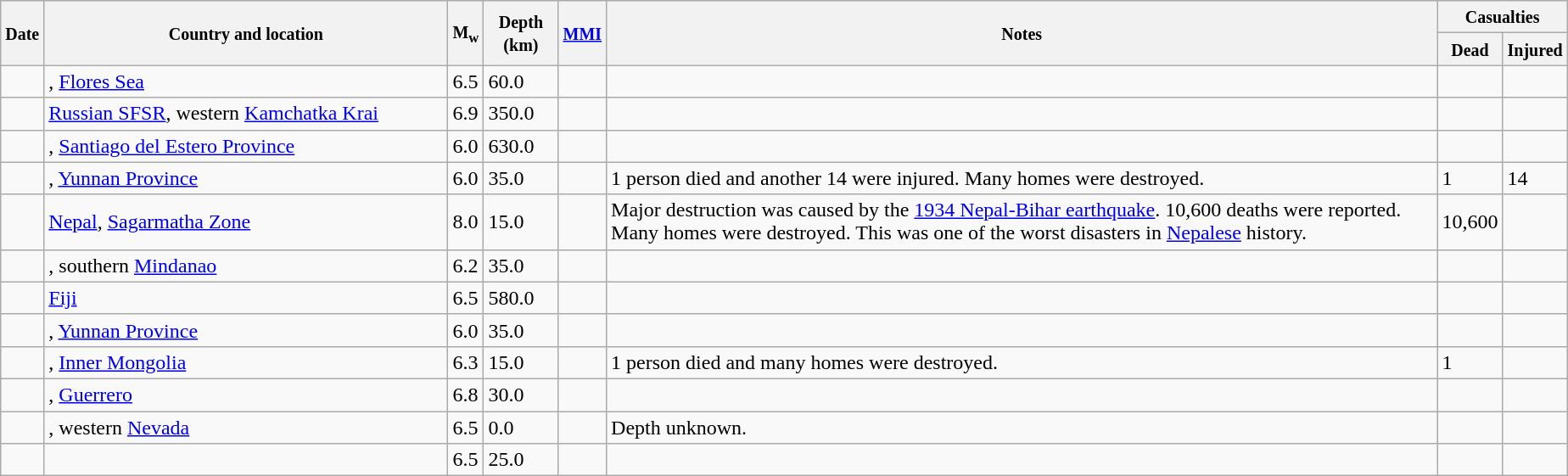<table class="wikitable sortable sort-under" style="border:1px black; margin-left:1em;">
<tr>
<th rowspan="2"><small>Date</small></th>
<th rowspan="2" style="width: 310px"><small>Country and location</small></th>
<th rowspan="2"><small>M<sub>w</sub></small></th>
<th rowspan="2"><small>Depth (km)</small></th>
<th rowspan="2"><small><a href='#'>MMI</a></small></th>
<th rowspan="2" class="unsortable"><small>Notes</small></th>
<th colspan="2"><small>Casualties</small></th>
</tr>
<tr>
<th><small>Dead</small></th>
<th><small>Injured</small></th>
</tr>
<tr>
<td></td>
<td>, <a href='#'>Flores Sea</a></td>
<td>6.5</td>
<td>60.0</td>
<td></td>
<td></td>
<td></td>
<td></td>
</tr>
<tr>
<td></td>
<td> <a href='#'>Russian SFSR</a>, western <a href='#'>Kamchatka Krai</a></td>
<td>6.9</td>
<td>350.0</td>
<td></td>
<td></td>
<td></td>
<td></td>
</tr>
<tr>
<td></td>
<td>, <a href='#'>Santiago del Estero Province</a></td>
<td>6.0</td>
<td>630.0</td>
<td></td>
<td></td>
<td></td>
<td></td>
</tr>
<tr>
<td></td>
<td>, <a href='#'>Yunnan Province</a></td>
<td>6.0</td>
<td>35.0</td>
<td></td>
<td>1 person died and another 14 were injured. Many homes were destroyed.</td>
<td>1</td>
<td>14</td>
</tr>
<tr>
<td></td>
<td> <a href='#'>Nepal</a>, <a href='#'>Sagarmatha Zone</a></td>
<td>8.0</td>
<td>15.0</td>
<td></td>
<td>Major destruction was caused by the <a href='#'>1934 Nepal-Bihar earthquake</a>. 10,600 deaths were reported. Many homes were destroyed. This was one of the worst disasters in <a href='#'>Nepalese</a> history.</td>
<td>10,600</td>
<td></td>
</tr>
<tr>
<td></td>
<td>, southern <a href='#'>Mindanao</a></td>
<td>6.2</td>
<td>35.0</td>
<td></td>
<td></td>
<td></td>
<td></td>
</tr>
<tr>
<td></td>
<td> <a href='#'>Fiji</a></td>
<td>6.5</td>
<td>580.0</td>
<td></td>
<td></td>
<td></td>
<td></td>
</tr>
<tr>
<td></td>
<td>, <a href='#'>Yunnan Province</a></td>
<td>6.0</td>
<td>35.0</td>
<td></td>
<td></td>
<td></td>
<td></td>
</tr>
<tr>
<td></td>
<td>, <a href='#'>Inner Mongolia</a></td>
<td>6.3</td>
<td>15.0</td>
<td></td>
<td>1 person died and many homes were destroyed.</td>
<td>1</td>
<td></td>
</tr>
<tr>
<td></td>
<td>, <a href='#'>Guerrero</a></td>
<td>6.8</td>
<td>30.0</td>
<td></td>
<td></td>
<td></td>
<td></td>
</tr>
<tr>
<td></td>
<td>, western <a href='#'>Nevada</a></td>
<td>6.5</td>
<td>0.0</td>
<td></td>
<td>Depth unknown.</td>
<td></td>
<td></td>
</tr>
<tr>
<td></td>
<td></td>
<td>6.5</td>
<td>25.0</td>
<td></td>
<td></td>
<td></td>
<td></td>
</tr>
</table>
